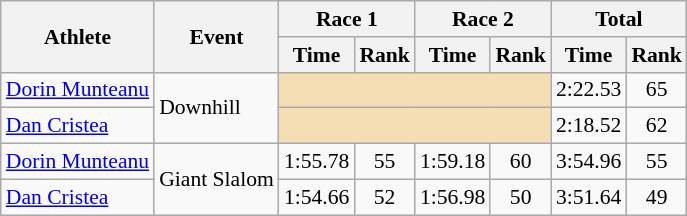<table class="wikitable" style="font-size:90%">
<tr>
<th rowspan="2">Athlete</th>
<th rowspan="2">Event</th>
<th colspan="2">Race 1</th>
<th colspan="2">Race 2</th>
<th colspan="2">Total</th>
</tr>
<tr>
<th>Time</th>
<th>Rank</th>
<th>Time</th>
<th>Rank</th>
<th>Time</th>
<th>Rank</th>
</tr>
<tr>
<td><a href='#'>Dorin Munteanu</a></td>
<td rowspan="2">Downhill</td>
<td colspan="4" bgcolor="wheat"></td>
<td align="center">2:22.53</td>
<td align="center">65</td>
</tr>
<tr>
<td><a href='#'>Dan Cristea</a></td>
<td colspan="4" bgcolor="wheat"></td>
<td align="center">2:18.52</td>
<td align="center">62</td>
</tr>
<tr>
<td><a href='#'>Dorin Munteanu</a></td>
<td rowspan="2">Giant Slalom</td>
<td align="center">1:55.78</td>
<td align="center">55</td>
<td align="center">1:59.18</td>
<td align="center">60</td>
<td align="center">3:54.96</td>
<td align="center">55</td>
</tr>
<tr>
<td><a href='#'>Dan Cristea</a></td>
<td align="center">1:54.66</td>
<td align="center">52</td>
<td align="center">1:56.98</td>
<td align="center">50</td>
<td align="center">3:51.64</td>
<td align="center">49</td>
</tr>
</table>
